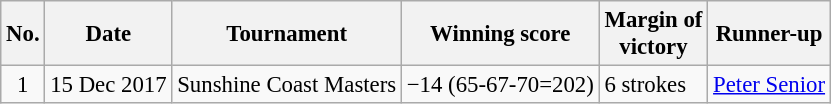<table class="wikitable" style="font-size:95%;">
<tr>
<th>No.</th>
<th>Date</th>
<th>Tournament</th>
<th>Winning score</th>
<th>Margin of<br>victory</th>
<th>Runner-up</th>
</tr>
<tr>
<td align=center>1</td>
<td align=right>15 Dec 2017</td>
<td>Sunshine Coast Masters<small></small></td>
<td>−14 (65-67-70=202)</td>
<td>6 strokes</td>
<td> <a href='#'>Peter Senior</a></td>
</tr>
</table>
